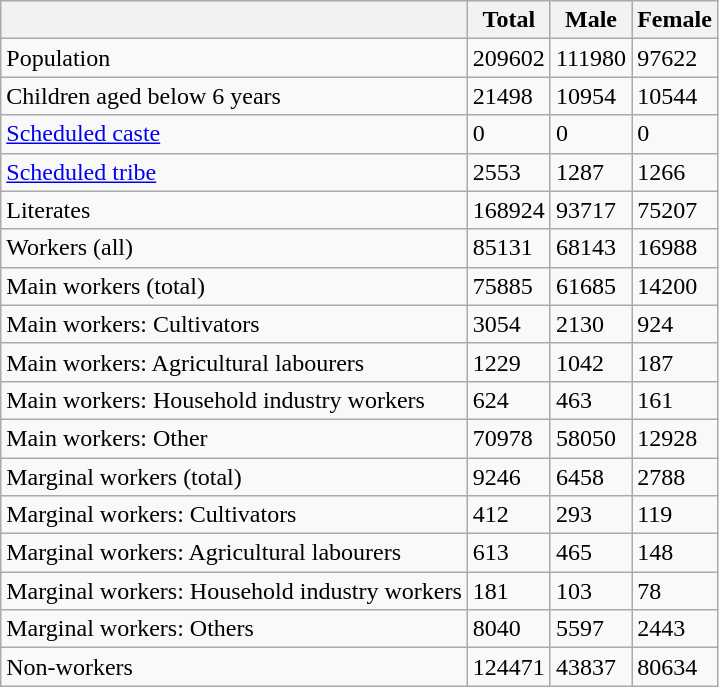<table class="wikitable sortable">
<tr>
<th></th>
<th>Total</th>
<th>Male</th>
<th>Female</th>
</tr>
<tr>
<td>Population</td>
<td>209602</td>
<td>111980</td>
<td>97622</td>
</tr>
<tr>
<td>Children aged below 6 years</td>
<td>21498</td>
<td>10954</td>
<td>10544</td>
</tr>
<tr>
<td><a href='#'>Scheduled caste</a></td>
<td>0</td>
<td>0</td>
<td>0</td>
</tr>
<tr>
<td><a href='#'>Scheduled tribe</a></td>
<td>2553</td>
<td>1287</td>
<td>1266</td>
</tr>
<tr>
<td>Literates</td>
<td>168924</td>
<td>93717</td>
<td>75207</td>
</tr>
<tr>
<td>Workers (all)</td>
<td>85131</td>
<td>68143</td>
<td>16988</td>
</tr>
<tr>
<td>Main workers (total)</td>
<td>75885</td>
<td>61685</td>
<td>14200</td>
</tr>
<tr>
<td>Main workers: Cultivators</td>
<td>3054</td>
<td>2130</td>
<td>924</td>
</tr>
<tr>
<td>Main workers: Agricultural labourers</td>
<td>1229</td>
<td>1042</td>
<td>187</td>
</tr>
<tr>
<td>Main workers: Household industry workers</td>
<td>624</td>
<td>463</td>
<td>161</td>
</tr>
<tr>
<td>Main workers: Other</td>
<td>70978</td>
<td>58050</td>
<td>12928</td>
</tr>
<tr>
<td>Marginal workers (total)</td>
<td>9246</td>
<td>6458</td>
<td>2788</td>
</tr>
<tr>
<td>Marginal workers: Cultivators</td>
<td>412</td>
<td>293</td>
<td>119</td>
</tr>
<tr>
<td>Marginal workers: Agricultural labourers</td>
<td>613</td>
<td>465</td>
<td>148</td>
</tr>
<tr>
<td>Marginal workers: Household industry workers</td>
<td>181</td>
<td>103</td>
<td>78</td>
</tr>
<tr>
<td>Marginal workers: Others</td>
<td>8040</td>
<td>5597</td>
<td>2443</td>
</tr>
<tr>
<td>Non-workers</td>
<td>124471</td>
<td>43837</td>
<td>80634</td>
</tr>
</table>
